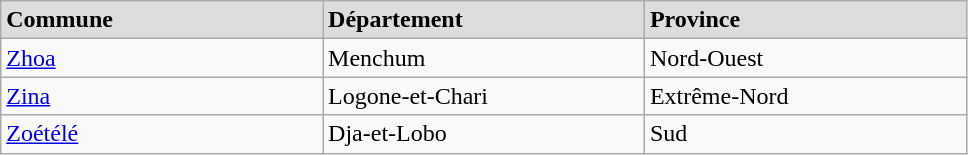<table class="wikitable" width=51%>
<tr bgcolor= "#DDDDDD">
<td width=17%><strong>Commune</strong></td>
<td width=17%><strong>Département</strong></td>
<td width=17%><strong>Province</strong></td>
</tr>
<tr>
<td><a href='#'>Zhoa</a></td>
<td>Menchum</td>
<td>Nord-Ouest</td>
</tr>
<tr>
<td><a href='#'>Zina</a></td>
<td>Logone-et-Chari</td>
<td>Extrême-Nord</td>
</tr>
<tr>
<td><a href='#'>Zoétélé</a></td>
<td>Dja-et-Lobo</td>
<td>Sud</td>
</tr>
</table>
